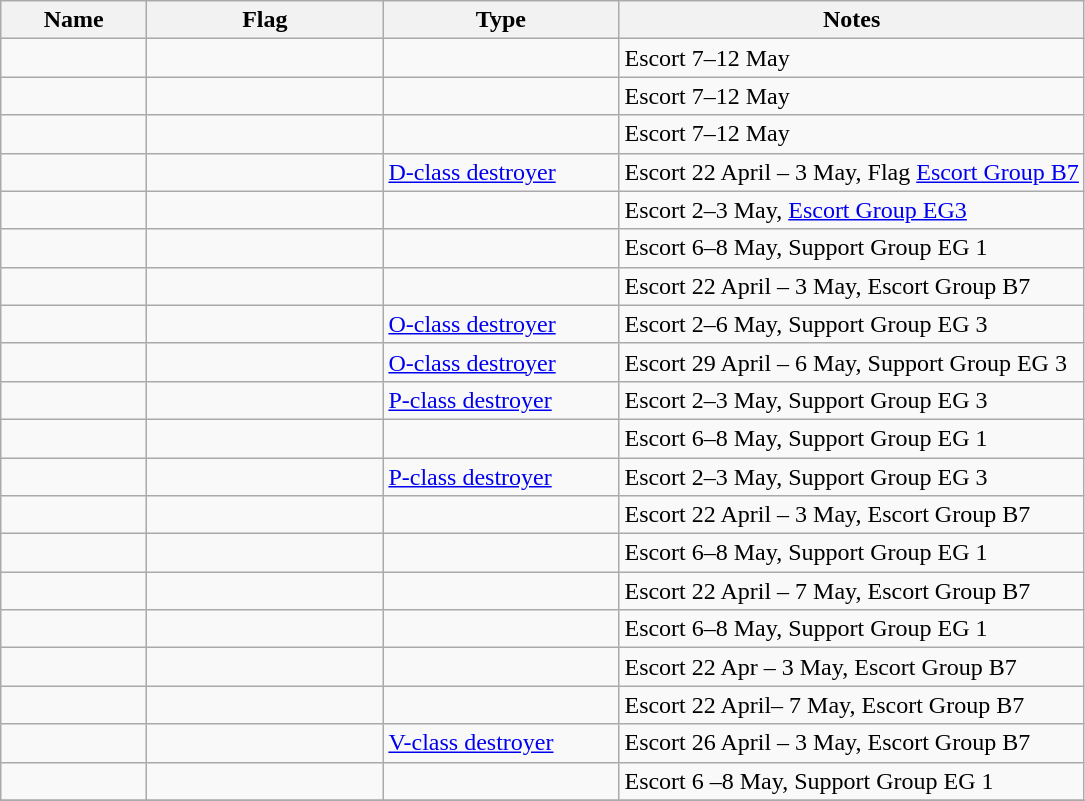<table class="wikitable sortable">
<tr>
<th scope="col" width="90px">Name</th>
<th scope="col" width="150px">Flag</th>
<th scope="col" width="150px">Type</th>
<th>Notes</th>
</tr>
<tr>
<td align="left"></td>
<td align="left"></td>
<td align="left"></td>
<td align="left">Escort 7–12 May</td>
</tr>
<tr>
<td align="left"></td>
<td align="left"></td>
<td align="left"></td>
<td align="left">Escort 7–12 May</td>
</tr>
<tr>
<td align="left"></td>
<td align="left"></td>
<td align="left"></td>
<td align="left">Escort 7–12 May</td>
</tr>
<tr>
<td align="left"></td>
<td align="left"></td>
<td align="left"><a href='#'>D-class destroyer</a></td>
<td align="left">Escort 22 April – 3 May, Flag <a href='#'>Escort Group B7</a></td>
</tr>
<tr>
<td align="left"></td>
<td align="left"></td>
<td align="left"></td>
<td align="left">Escort 2–3 May, <a href='#'>Escort Group EG3</a></td>
</tr>
<tr>
<td align="left"></td>
<td align="left"></td>
<td align="left"></td>
<td align="left">Escort 6–8 May, Support Group EG 1</td>
</tr>
<tr>
<td align="left"></td>
<td align="left"></td>
<td align="left"></td>
<td align="left">Escort 22 April – 3 May, Escort Group B7</td>
</tr>
<tr>
<td align="left"></td>
<td align="left"></td>
<td align="left"><a href='#'>O-class destroyer</a></td>
<td align="left">Escort 2–6 May, Support Group EG 3</td>
</tr>
<tr>
<td align="left"></td>
<td align="left"></td>
<td align="left"><a href='#'>O-class destroyer</a></td>
<td align="left">Escort 29 April – 6 May, Support Group EG 3</td>
</tr>
<tr>
<td align="left"></td>
<td align="left"></td>
<td align="left"><a href='#'>P-class destroyer</a></td>
<td align="left">Escort 2–3 May, Support Group EG 3</td>
</tr>
<tr>
<td align="left"></td>
<td align="left"></td>
<td align="left"></td>
<td align="left">Escort 6–8 May, Support Group EG 1</td>
</tr>
<tr>
<td align="left"></td>
<td align="left"></td>
<td align="left"><a href='#'>P-class destroyer</a></td>
<td align="left">Escort 2–3 May, Support Group EG 3</td>
</tr>
<tr>
<td align="left"></td>
<td align="left"></td>
<td align="left"></td>
<td align="left">Escort 22 April – 3 May, Escort Group B7</td>
</tr>
<tr>
<td align="left"></td>
<td align="left"></td>
<td align="left"></td>
<td align="left">Escort 6–8 May, Support Group EG 1</td>
</tr>
<tr>
<td align="left"></td>
<td align="left"></td>
<td align="left"></td>
<td align="left">Escort 22 April – 7 May, Escort Group B7</td>
</tr>
<tr>
<td align="left"></td>
<td align="left"></td>
<td align="left"></td>
<td align="left">Escort 6–8 May, Support Group EG 1</td>
</tr>
<tr>
<td align="left"></td>
<td align="left"></td>
<td align="left"></td>
<td align="left">Escort 22 Apr – 3 May, Escort Group B7</td>
</tr>
<tr>
<td align="left"></td>
<td align="left"></td>
<td align="left"></td>
<td align="left">Escort 22 April– 7 May, Escort Group B7</td>
</tr>
<tr>
<td align="left"></td>
<td align="left"></td>
<td align="left"><a href='#'>V-class destroyer</a></td>
<td align="left">Escort 26 April – 3 May, Escort Group B7</td>
</tr>
<tr>
<td align="left"></td>
<td align="left"></td>
<td align="left"></td>
<td align="left">Escort 6 –8 May, Support Group EG 1</td>
</tr>
<tr>
</tr>
</table>
